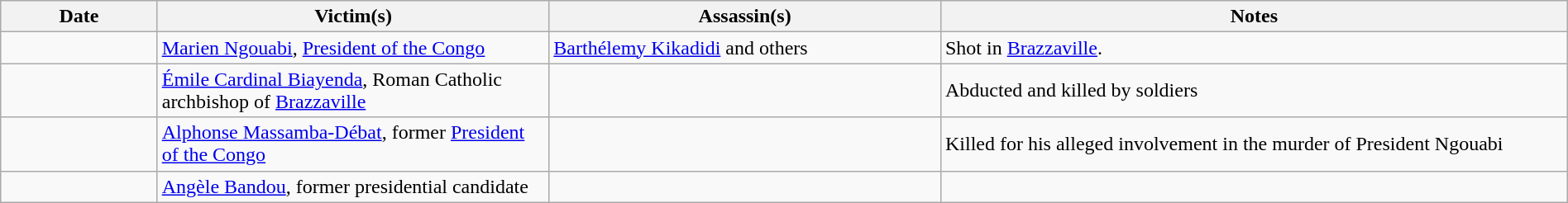<table class="wikitable sortable" style="width:100%">
<tr>
<th style="width:10%">Date</th>
<th style="width:25%">Victim(s)</th>
<th style="width:25%">Assassin(s)</th>
<th style="width:40%">Notes</th>
</tr>
<tr>
<td></td>
<td><a href='#'>Marien Ngouabi</a>, <a href='#'>President of the Congo</a></td>
<td><a href='#'>Barthélemy Kikadidi</a> and others</td>
<td>Shot in <a href='#'>Brazzaville</a>.</td>
</tr>
<tr>
<td></td>
<td><a href='#'>Émile Cardinal Biayenda</a>, Roman Catholic archbishop of <a href='#'>Brazzaville</a></td>
<td></td>
<td>Abducted and killed by soldiers</td>
</tr>
<tr>
<td></td>
<td><a href='#'>Alphonse Massamba-Débat</a>, former <a href='#'>President of the Congo</a></td>
<td></td>
<td>Killed for his alleged involvement in the murder of President Ngouabi</td>
</tr>
<tr>
<td></td>
<td><a href='#'>Angèle Bandou</a>, former presidential candidate</td>
<td></td>
<td></td>
</tr>
</table>
